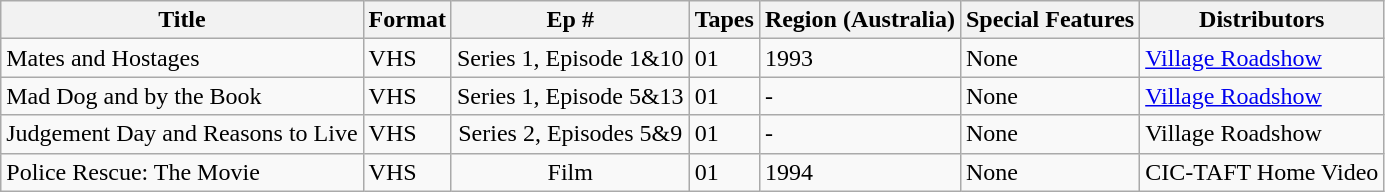<table class="wikitable">
<tr>
<th>Title</th>
<th>Format</th>
<th>Ep #</th>
<th>Tapes</th>
<th>Region (Australia)</th>
<th>Special Features</th>
<th>Distributors</th>
</tr>
<tr>
<td>Mates and Hostages</td>
<td>VHS</td>
<td style="text-align:center;">Series 1, Episode 1&10</td>
<td>01</td>
<td>1993</td>
<td>None</td>
<td><a href='#'>Village Roadshow</a></td>
</tr>
<tr>
<td>Mad Dog and by the Book</td>
<td>VHS</td>
<td style="text-align:center;">Series 1, Episode 5&13</td>
<td>01</td>
<td>-</td>
<td>None</td>
<td><a href='#'>Village Roadshow</a></td>
</tr>
<tr>
<td>Judgement Day and Reasons to Live</td>
<td>VHS</td>
<td style="text-align:center;">Series 2, Episodes 5&9</td>
<td>01</td>
<td>-</td>
<td>None</td>
<td>Village Roadshow</td>
</tr>
<tr>
<td>Police Rescue: The Movie</td>
<td>VHS</td>
<td style="text-align:center;">Film</td>
<td>01</td>
<td>1994</td>
<td>None</td>
<td>CIC-TAFT Home Video</td>
</tr>
</table>
